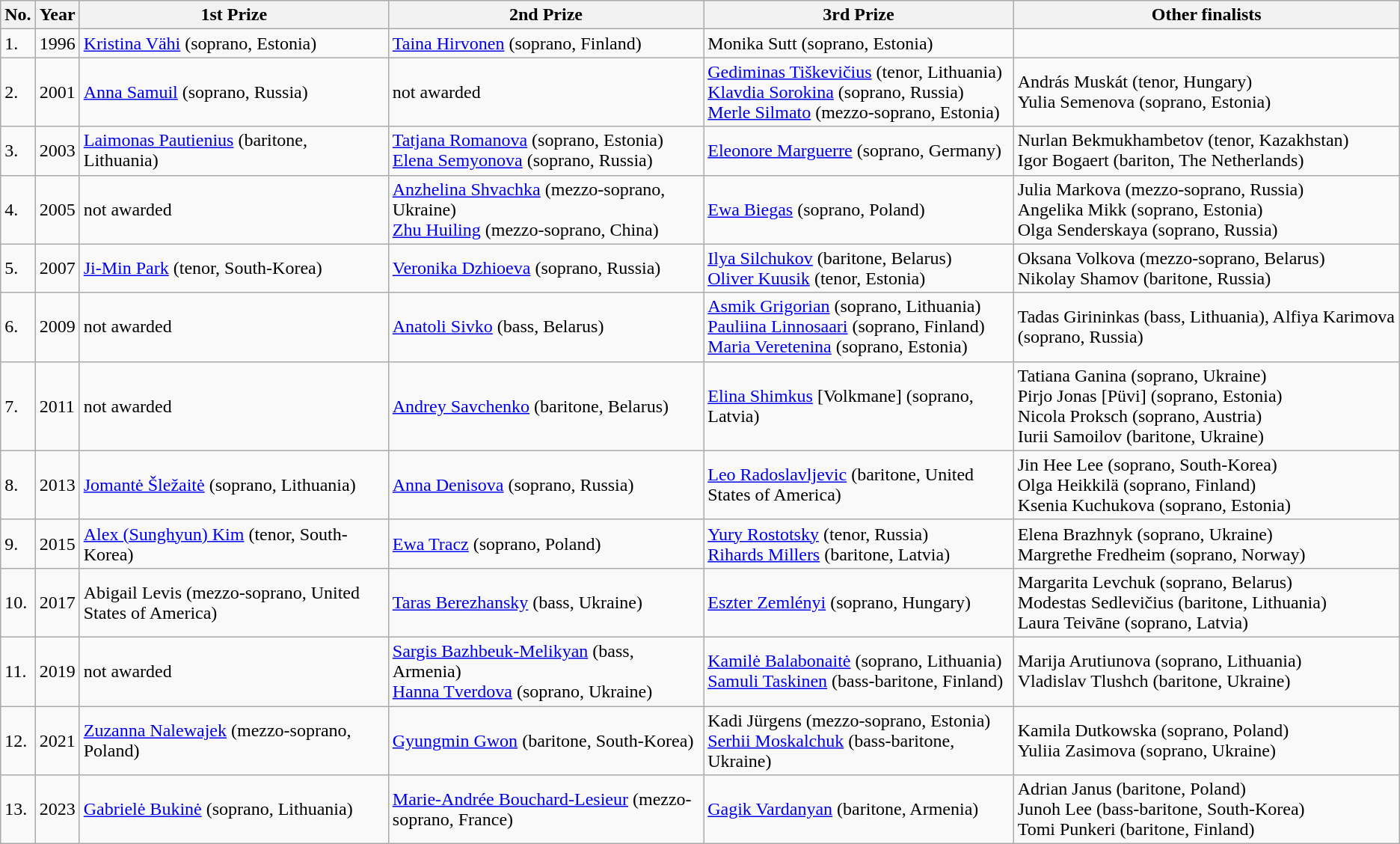<table class="wikitable">
<tr>
<th>No.</th>
<th>Year</th>
<th>1st Prize</th>
<th>2nd Prize</th>
<th>3rd Prize</th>
<th>Other finalists</th>
</tr>
<tr>
<td>1.</td>
<td>1996</td>
<td><a href='#'>Kristina Vähi</a> (soprano, Estonia)</td>
<td><a href='#'>Taina Hirvonen</a> (soprano, Finland)</td>
<td>Monika Sutt (soprano, Estonia)</td>
<td></td>
</tr>
<tr>
<td>2.</td>
<td>2001</td>
<td><a href='#'>Anna Samuil</a> (soprano, Russia)</td>
<td>not awarded</td>
<td><a href='#'>Gediminas Tiškevičius</a> (tenor, Lithuania) <br><a href='#'>Klavdia Sorokina</a> (soprano, Russia)<br><a href='#'>Merle Silmato</a> (mezzo-soprano, Estonia)</td>
<td>András Muskát (tenor, Hungary)<br>Yulia Semenova (soprano, Estonia)</td>
</tr>
<tr>
<td>3.</td>
<td>2003</td>
<td><a href='#'>Laimonas Pautienius</a> (baritone, Lithuania)</td>
<td><a href='#'>Tatjana Romanova</a> (soprano, Estonia)<br><a href='#'>Elena Semyonova</a> (soprano, Russia)</td>
<td><a href='#'>Eleonore Marguerre</a> (soprano, Germany)</td>
<td>Nurlan Bekmukhambetov (tenor, Kazakhstan)<br>Igor Bogaert (bariton, The Netherlands)</td>
</tr>
<tr>
<td>4.</td>
<td>2005</td>
<td>not awarded</td>
<td><a href='#'>Anzhelina Shvachka</a> (mezzo-soprano, Ukraine)<br><a href='#'>Zhu Huiling</a> (mezzo-soprano, China)</td>
<td><a href='#'>Ewa Biegas</a> (soprano, Poland)</td>
<td>Julia Markova (mezzo-soprano, Russia)<br>Angelika Mikk (soprano, Estonia)<br>Olga Senderskaya (soprano, Russia)</td>
</tr>
<tr>
<td>5.</td>
<td>2007</td>
<td><a href='#'>Ji-Min Park</a> (tenor, South-Korea)</td>
<td><a href='#'>Veronika Dzhioeva</a> (soprano, Russia)</td>
<td><a href='#'>Ilya Silchukov</a> (baritone, Belarus)<br><a href='#'>Oliver Kuusik</a> (tenor, Estonia)</td>
<td>Oksana Volkova (mezzo-soprano, Belarus)<br>Nikolay Shamov (baritone, Russia)</td>
</tr>
<tr>
<td>6.</td>
<td>2009</td>
<td>not awarded</td>
<td><a href='#'>Anatoli Sivko</a> (bass, Belarus)</td>
<td><a href='#'>Asmik Grigorian</a> (soprano, Lithuania)<br><a href='#'>Pauliina Linnosaari</a> (soprano, Finland)<br><a href='#'>Maria Veretenina</a> (soprano, Estonia)</td>
<td>Tadas Girininkas (bass, Lithuania), Alfiya Karimova (soprano, Russia)</td>
</tr>
<tr>
<td>7.</td>
<td>2011</td>
<td>not awarded</td>
<td><a href='#'>Andrey Savchenko</a> (baritone, Belarus)</td>
<td><a href='#'>Elina Shimkus</a> [Volkmane] (soprano, Latvia)</td>
<td>Tatiana Ganina (soprano, Ukraine)<br>Pirjo Jonas [Püvi] (soprano, Estonia)<br>Nicola Proksch (soprano, Austria)<br>Iurii Samoilov (baritone, Ukraine)</td>
</tr>
<tr>
<td>8.</td>
<td>2013</td>
<td><a href='#'>Jomantė Šležaitė</a> (soprano, Lithuania)</td>
<td><a href='#'>Anna Denisova</a> (soprano, Russia)</td>
<td><a href='#'>Leo Radoslavljevic</a> (baritone, United States of America)</td>
<td>Jin Hee Lee (soprano, South-Korea)<br>Olga Heikkilä (soprano, Finland)<br>Ksenia Kuchukova (soprano, Estonia)</td>
</tr>
<tr>
<td>9.</td>
<td>2015</td>
<td><a href='#'>Alex (Sunghyun) Kim</a> (tenor, South-Korea)</td>
<td><a href='#'>Ewa Tracz</a> (soprano, Poland)</td>
<td><a href='#'>Yury Rostotsky</a> (tenor, Russia)<br><a href='#'>Rihards Millers</a> (baritone, Latvia)</td>
<td>Elena Brazhnyk (soprano, Ukraine)<br>Margrethe Fredheim (soprano, Norway)</td>
</tr>
<tr>
<td>10.</td>
<td>2017</td>
<td>Abigail Levis (mezzo-soprano, United States of America)</td>
<td><a href='#'>Taras Berezhansky</a> (bass, Ukraine)</td>
<td><a href='#'>Eszter Zemlényi</a> (soprano, Hungary)</td>
<td>Margarita Levchuk (soprano, Belarus)<br>Modestas Sedlevičius (baritone, Lithuania)<br>Laura Teivāne (soprano, Latvia)</td>
</tr>
<tr>
<td>11.</td>
<td>2019</td>
<td>not awarded</td>
<td><a href='#'>Sargis Bazhbeuk-Melikyan</a> (bass, Armenia)<br><a href='#'>Hanna Tverdova</a> (soprano, Ukraine)</td>
<td><a href='#'>Kamilė Balabonaitė</a> (soprano, Lithuania)<br><a href='#'>Samuli Taskinen</a> (bass-baritone, Finland)</td>
<td>Marija Arutiunova (soprano, Lithuania)<br>Vladislav Tlushch (baritone, Ukraine)</td>
</tr>
<tr>
<td>12.</td>
<td>2021</td>
<td><a href='#'>Zuzanna Nalewajek</a> (mezzo-soprano, Poland)</td>
<td><a href='#'>Gyungmin Gwon</a> (baritone, South-Korea)</td>
<td>Kadi Jürgens (mezzo-soprano, Estonia)<br><a href='#'>Serhii Moskalchuk</a> (bass-baritone, Ukraine)</td>
<td>Kamila Dutkowska (soprano, Poland)<br>Yuliia Zasimova (soprano, Ukraine)</td>
</tr>
<tr>
<td>13.</td>
<td>2023</td>
<td><a href='#'>Gabrielė Bukinė</a> (soprano, Lithuania)</td>
<td><a href='#'>Marie-Andrée Bouchard-Lesieur</a> (mezzo-soprano, France)</td>
<td><a href='#'>Gagik Vardanyan</a> (baritone, Armenia)</td>
<td>Adrian Janus (baritone, Poland)<br>Junoh Lee (bass-baritone, South-Korea)<br>Tomi Punkeri (baritone, Finland)</td>
</tr>
</table>
